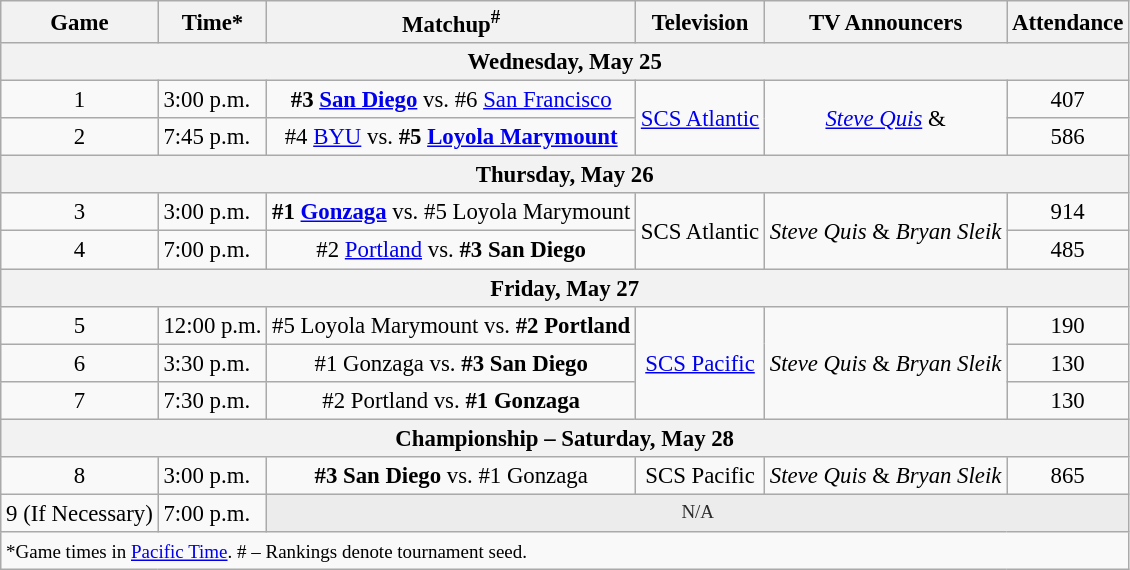<table class="wikitable" style="font-size: 95%">
<tr align="center">
<th>Game</th>
<th>Time*</th>
<th>Matchup<sup>#</sup></th>
<th>Television</th>
<th>TV Announcers</th>
<th>Attendance</th>
</tr>
<tr>
<th colspan=7>Wednesday, May 25</th>
</tr>
<tr>
<td style="text-align:center;">1</td>
<td>3:00 p.m.</td>
<td style="text-align:center;"><strong>#3 <a href='#'>San Diego</a></strong> vs. #6 <a href='#'>San Francisco</a></td>
<td rowspan=2 style="text-align:center;"><a href='#'>SCS Atlantic</a></td>
<td rowspan=2 style="text-align:center;"><em><a href='#'>Steve Quis</a></em> & </td>
<td style="text-align:center;">407</td>
</tr>
<tr>
<td style="text-align:center;">2</td>
<td>7:45 p.m.</td>
<td style="text-align:center;">#4 <a href='#'>BYU</a> vs. <strong>#5 <a href='#'>Loyola Marymount</a></strong></td>
<td style="text-align:center;">586</td>
</tr>
<tr>
<th colspan=7>Thursday, May 26</th>
</tr>
<tr>
<td style="text-align:center;">3</td>
<td>3:00 p.m.</td>
<td style="text-align:center;"><strong>#1 <a href='#'>Gonzaga</a></strong> vs. #5 Loyola Marymount</td>
<td rowspan=2 style="text-align:center;">SCS Atlantic</td>
<td rowspan=2 style="text-align:center;"><em>Steve Quis</em> & <em>Bryan Sleik</em></td>
<td style="text-align:center;">914</td>
</tr>
<tr>
<td style="text-align:center;">4</td>
<td>7:00 p.m.</td>
<td style="text-align:center;">#2 <a href='#'>Portland</a> vs. <strong>#3 San Diego</strong></td>
<td style="text-align:center;">485</td>
</tr>
<tr>
<th colspan=7>Friday, May 27</th>
</tr>
<tr>
<td style="text-align:center;">5</td>
<td>12:00 p.m.</td>
<td style="text-align:center;">#5 Loyola Marymount vs. <strong>#2 Portland</strong></td>
<td rowspan=3 style="text-align:center;"><a href='#'>SCS Pacific</a></td>
<td rowspan=3 style="text-align:center;"><em>Steve Quis</em> & <em>Bryan Sleik</em></td>
<td style="text-align:center;">190</td>
</tr>
<tr>
<td style="text-align:center;">6</td>
<td>3:30 p.m.</td>
<td style="text-align:center;">#1 Gonzaga vs. <strong>#3 San Diego</strong></td>
<td style="text-align:center;">130</td>
</tr>
<tr>
<td style="text-align:center;">7</td>
<td>7:30 p.m.</td>
<td style="text-align:center;">#2 Portland vs. <strong>#1 Gonzaga</strong></td>
<td style="text-align:center;">130</td>
</tr>
<tr>
<th colspan=7>Championship – Saturday, May 28</th>
</tr>
<tr>
<td style="text-align:center;">8</td>
<td>3:00 p.m.</td>
<td style="text-align:center;"><strong>#3 San Diego</strong> vs. #1 Gonzaga</td>
<td style="text-align:center;">SCS Pacific</td>
<td style="text-align:center;"><em>Steve Quis</em> & <em>Bryan Sleik</em></td>
<td style="text-align:center;">865</td>
</tr>
<tr>
<td style="text-align:center;">9 (If Necessary)</td>
<td>7:00 p.m.</td>
<td colspan=4 data-sort-value="" style="background: #ececec; color: #2C2C2C; vertical-align: middle; font-size: smaller; text-align: center; " class="table-na">N/A</td>
</tr>
<tr>
<td colspan=7><small>*Game times in <a href='#'>Pacific Time</a>. # – Rankings denote tournament seed.</small></td>
</tr>
</table>
